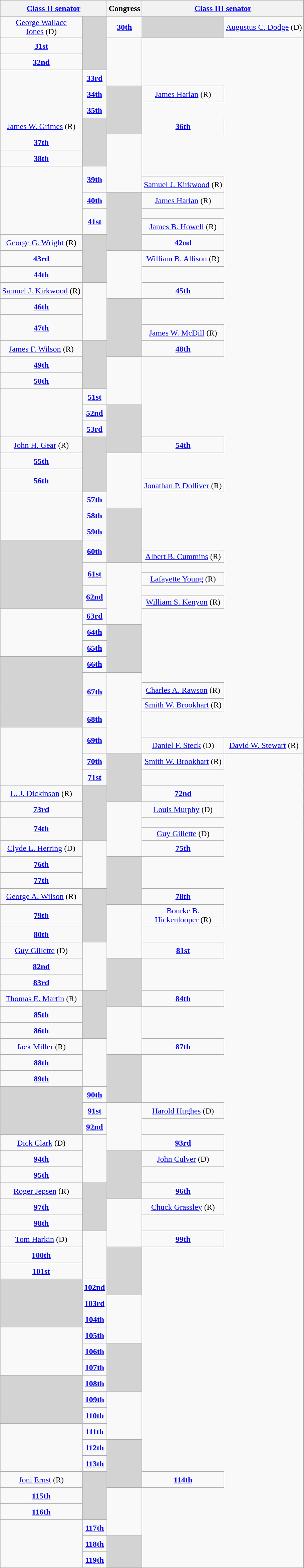<table class="wikitable sticky-header">
<tr style="height:2em" align=center>
<th colspan="2"><a href='#'>Class II senator</a></th>
<th>Congress</th>
<th colspan="2"><a href='#'>Class III senator</a></th>
</tr>
<tr style="height:2em" align=center>
<td><a href='#'>George Wallace<br>Jones</a> (D)</td>
<td rowspan="3" style="background: #D3D3D3"></td>
<td><strong><a href='#'>30th</a></strong> </td>
<td style="background: #D3D3D3"></td>
<td><a href='#'>Augustus C. Dodge</a> (D)</td>
</tr>
<tr style="height:2em" align=center>
<td><strong><a href='#'>31st</a></strong> </td>
<td rowspan="3"></td>
</tr>
<tr style="height:2em" align=center>
<td><strong><a href='#'>32nd</a></strong> </td>
</tr>
<tr style="height:2em" align=center>
<td rowspan="3"></td>
<td><strong><a href='#'>33rd</a></strong> </td>
</tr>
<tr style="height:2em" align=center>
<td><strong><a href='#'>34th</a></strong> </td>
<td rowspan="3" style="background: #D3D3D3"></td>
<td><a href='#'>James Harlan</a> (R)</td>
</tr>
<tr style="height:2em" align=center>
<td><strong><a href='#'>35th</a></strong> </td>
</tr>
<tr style="height:2em" align=center>
<td><a href='#'>James W. Grimes</a> (R)</td>
<td rowspan="3" style="background: #D3D3D3"></td>
<td><strong><a href='#'>36th</a></strong> </td>
</tr>
<tr style="height:2em" align=center>
<td><strong><a href='#'>37th</a></strong> </td>
<td rowspan="4"></td>
</tr>
<tr style="height:2em" align=center>
<td><strong><a href='#'>38th</a></strong> </td>
</tr>
<tr style="height:1.25em" align=center>
<td rowspan="5"></td>
<td rowspan=2><strong><a href='#'>39th</a></strong> </td>
</tr>
<tr style="height:2em" align=center>
<td><a href='#'>Samuel J. Kirkwood</a> (R)</td>
</tr>
<tr style="height:2em" align=center>
<td><strong><a href='#'>40th</a></strong> </td>
<td rowspan="4" style="background: #D3D3D3"></td>
<td><a href='#'>James Harlan</a> (R)</td>
</tr>
<tr style="height:1.25em" align=center>
<td rowspan=2><strong><a href='#'>41st</a></strong> </td>
</tr>
<tr style="height:2em" align=center>
<td><a href='#'>James B. Howell</a> (R)</td>
</tr>
<tr style="height:2em" align=center>
<td><a href='#'>George G. Wright</a> (R)</td>
<td rowspan="3" style="background: #D3D3D3"></td>
<td><strong><a href='#'>42nd</a></strong> </td>
</tr>
<tr style="height:2em" align=center>
<td><strong><a href='#'>43rd</a></strong> </td>
<td rowspan="3"></td>
<td><a href='#'>William B. Allison</a> (R)</td>
</tr>
<tr style="height:2em" align=center>
<td><strong><a href='#'>44th</a></strong> </td>
</tr>
<tr style="height:2em" align=center>
<td><a href='#'>Samuel J. Kirkwood</a> (R)</td>
<td rowspan="4"></td>
<td><strong><a href='#'>45th</a></strong> </td>
</tr>
<tr style="height:2em" align=center>
<td><strong><a href='#'>46th</a></strong> </td>
<td rowspan="4" style="background: #D3D3D3"></td>
</tr>
<tr style="height:1.25em" align=center>
<td rowspan=2><strong><a href='#'>47th</a></strong> </td>
</tr>
<tr style="height:2em" align=center>
<td><a href='#'>James W. McDill</a> (R)</td>
</tr>
<tr style="height:2em" align=center>
<td><a href='#'>James F. Wilson</a> (R)</td>
<td rowspan="3" style="background: #D3D3D3"></td>
<td><strong><a href='#'>48th</a></strong> </td>
</tr>
<tr style="height:2em" align=center>
<td><strong><a href='#'>49th</a></strong> </td>
<td rowspan="3"></td>
</tr>
<tr style="height:2em" align=center>
<td><strong><a href='#'>50th</a></strong> </td>
</tr>
<tr style="height:2em" align=center>
<td rowspan="3"></td>
<td><strong><a href='#'>51st</a></strong> </td>
</tr>
<tr style="height:2em" align=center>
<td><strong><a href='#'>52nd</a></strong> </td>
<td rowspan="3" style="background: #D3D3D3"></td>
</tr>
<tr style="height:2em" align=center>
<td><strong><a href='#'>53rd</a></strong> </td>
</tr>
<tr style="height:2em" align=center>
<td><a href='#'>John H. Gear</a> (R)</td>
<td rowspan="4" style="background: #D3D3D3"></td>
<td><strong><a href='#'>54th</a></strong> </td>
</tr>
<tr style="height:2em" align=center>
<td><strong><a href='#'>55th</a></strong> </td>
<td rowspan="4"></td>
</tr>
<tr style="height:1.25em" align=center>
<td rowspan=2><strong><a href='#'>56th</a></strong> </td>
</tr>
<tr style="height:1.25em" align=center>
<td><a href='#'>Jonathan P. Dolliver</a> (R)</td>
</tr>
<tr style="height:2em" align=center>
<td rowspan="3"></td>
<td><strong><a href='#'>57th</a></strong> </td>
</tr>
<tr style="height:2em" align=center>
<td><strong><a href='#'>58th</a></strong> </td>
<td rowspan="4" style="background: #D3D3D3"></td>
</tr>
<tr style="height:2em" align=center>
<td><strong><a href='#'>59th</a></strong> </td>
</tr>
<tr style="height:1.25em" align=center>
<td rowspan="6" style="background: #D3D3D3"></td>
<td rowspan=2><strong><a href='#'>60th</a></strong> </td>
</tr>
<tr style="height:1.25em" align=center>
<td><a href='#'>Albert B. Cummins</a> (R)</td>
</tr>
<tr style="height:1.25em" align=center>
<td rowspan=2><strong><a href='#'>61st</a></strong> </td>
<td rowspan="5"></td>
</tr>
<tr style="height:1.25em" align=center>
<td><a href='#'>Lafayette Young</a> (R)</td>
</tr>
<tr style="height:1.25em" align=center>
<td rowspan=2><strong><a href='#'>62nd</a></strong> </td>
</tr>
<tr style="height:1.25em" align=center>
<td><a href='#'>William S. Kenyon</a> (R)</td>
</tr>
<tr style="height:2em" align=center>
<td rowspan="3"></td>
<td><strong><a href='#'>63rd</a></strong> </td>
</tr>
<tr style="height:2em" align=center>
<td><strong><a href='#'>64th</a></strong> </td>
<td rowspan="3" style="background: #D3D3D3"></td>
</tr>
<tr style="height:2em" align=center>
<td><strong><a href='#'>65th</a></strong> </td>
</tr>
<tr style="height:2em" align=center>
<td rowspan="5" style="background: #D3D3D3"></td>
<td><strong><a href='#'>66th</a></strong> </td>
</tr>
<tr style="height:1.25em" align=center>
<td rowspan=3><strong><a href='#'>67th</a></strong> </td>
<td rowspan="6"></td>
</tr>
<tr style="height:2em" align=center>
<td><a href='#'>Charles A. Rawson</a> (R)</td>
</tr>
<tr style="height:1.25em" align=center>
<td><a href='#'>Smith W. Brookhart</a> (R)</td>
</tr>
<tr style="height:2em" align=center>
<td><strong><a href='#'>68th</a></strong> </td>
</tr>
<tr style="height:1.25em" align=center>
<td rowspan="4"></td>
<td rowspan=2><strong><a href='#'>69th</a></strong> </td>
</tr>
<tr style="height:2em" align=center>
<td><a href='#'>Daniel F. Steck</a> (D)</td>
<td><a href='#'>David W. Stewart</a> (R)</td>
</tr>
<tr style="height:2em" align=center>
<td><strong><a href='#'>70th</a></strong> </td>
<td rowspan="3" style="background: #D3D3D3"></td>
<td><a href='#'>Smith W. Brookhart</a> (R)</td>
</tr>
<tr style="height:2em" align=center>
<td><strong><a href='#'>71st</a></strong> </td>
</tr>
<tr style="height:2em" align=center>
<td><a href='#'>L. J. Dickinson</a> (R)</td>
<td rowspan="4" style="background: #D3D3D3"></td>
<td><strong><a href='#'>72nd</a></strong> </td>
</tr>
<tr style="height:2em" align=center>
<td><strong><a href='#'>73rd</a></strong> </td>
<td rowspan="4"></td>
<td><a href='#'>Louis Murphy</a> (D)</td>
</tr>
<tr style="height:1.25em" align=center>
<td rowspan=2><strong><a href='#'>74th</a></strong> </td>
</tr>
<tr style="height:1.25em" align=center>
<td><a href='#'>Guy Gillette</a> (D)</td>
</tr>
<tr style="height:2em" align=center>
<td><a href='#'>Clyde L. Herring</a> (D)</td>
<td rowspan="3"></td>
<td><strong><a href='#'>75th</a></strong> </td>
</tr>
<tr style="height:2em" align=center>
<td><strong><a href='#'>76th</a></strong> </td>
<td rowspan="3" style="background: #D3D3D3"></td>
</tr>
<tr style="height:2em" align=center>
<td><strong><a href='#'>77th</a></strong> </td>
</tr>
<tr style="height:2em" align=center>
<td><a href='#'>George A. Wilson</a> (R)</td>
<td rowspan="3" style="background: #D3D3D3"></td>
<td><strong><a href='#'>78th</a></strong> </td>
</tr>
<tr style="height:2em" align=center>
<td><strong><a href='#'>79th</a></strong> </td>
<td rowspan="3"></td>
<td><a href='#'>Bourke B.<br>Hickenlooper</a> (R)</td>
</tr>
<tr style="height:2em" align=center>
<td><strong><a href='#'>80th</a></strong> </td>
</tr>
<tr style="height:2em" align=center>
<td><a href='#'>Guy Gillette</a> (D)</td>
<td rowspan="3"></td>
<td><strong><a href='#'>81st</a></strong> </td>
</tr>
<tr style="height:2em" align=center>
<td><strong><a href='#'>82nd</a></strong> </td>
<td rowspan="3" style="background: #D3D3D3"></td>
</tr>
<tr style="height:2em" align=center>
<td><strong><a href='#'>83rd</a></strong> </td>
</tr>
<tr style="height:2em" align=center>
<td><a href='#'>Thomas E. Martin</a> (R)</td>
<td rowspan="3" style="background: #D3D3D3"></td>
<td><strong><a href='#'>84th</a></strong> </td>
</tr>
<tr style="height:2em" align=center>
<td><strong><a href='#'>85th</a></strong> </td>
<td rowspan="3"></td>
</tr>
<tr style="height:2em" align=center>
<td><strong><a href='#'>86th</a></strong> </td>
</tr>
<tr style="height:2em" align=center>
<td><a href='#'>Jack Miller</a> (R)</td>
<td rowspan="3"></td>
<td><strong><a href='#'>87th</a></strong> </td>
</tr>
<tr style="height:2em" align=center>
<td><strong><a href='#'>88th</a></strong> </td>
<td rowspan="3" style="background: #D3D3D3"></td>
</tr>
<tr style="height:2em" align=center>
<td><strong><a href='#'>89th</a></strong> </td>
</tr>
<tr style="height:2em" align=center>
<td rowspan="3" style="background: #D3D3D3"></td>
<td><strong><a href='#'>90th</a></strong> </td>
</tr>
<tr style="height:2em" align=center>
<td><strong><a href='#'>91st</a></strong> </td>
<td rowspan="3"></td>
<td><a href='#'>Harold Hughes</a> (D)</td>
</tr>
<tr style="height:2em" align=center>
<td><strong><a href='#'>92nd</a></strong> </td>
</tr>
<tr style="height:2em" align=center>
<td><a href='#'>Dick Clark</a> (D)</td>
<td rowspan="3"></td>
<td><strong><a href='#'>93rd</a></strong> </td>
</tr>
<tr style="height:2em" align=center>
<td><strong><a href='#'>94th</a></strong> </td>
<td rowspan="3" style="background: #D3D3D3"></td>
<td><a href='#'>John Culver</a> (D)</td>
</tr>
<tr style="height:2em" align=center>
<td><strong><a href='#'>95th</a></strong> </td>
</tr>
<tr style="height:2em" align=center>
<td><a href='#'>Roger Jepsen</a> (R)</td>
<td rowspan="3" style="background: #D3D3D3"></td>
<td><strong><a href='#'>96th</a></strong> </td>
</tr>
<tr style="height:2em" align=center>
<td><strong><a href='#'>97th</a></strong> </td>
<td rowspan="3"></td>
<td><a href='#'>Chuck Grassley</a> (R)</td>
</tr>
<tr style="height:2em" align=center>
<td><strong><a href='#'>98th</a></strong> </td>
</tr>
<tr style="height:2em" align=center>
<td><a href='#'>Tom Harkin</a> (D)</td>
<td rowspan="3"></td>
<td><strong><a href='#'>99th</a></strong> </td>
</tr>
<tr style="height:2em" align=center>
<td><strong><a href='#'>100th</a></strong> </td>
<td rowspan="3" style="background: #D3D3D3"></td>
</tr>
<tr style="height:2em" align=center>
<td><strong><a href='#'>101st</a></strong> </td>
</tr>
<tr style="height:2em" align=center>
<td rowspan="3" style="background: #D3D3D3"></td>
<td><strong><a href='#'>102nd</a></strong> </td>
</tr>
<tr style="height:2em" align=center>
<td><strong><a href='#'>103rd</a></strong> </td>
<td rowspan="3"></td>
</tr>
<tr style="height:2em" align=center>
<td><strong><a href='#'>104th</a></strong> </td>
</tr>
<tr style="height:2em" align=center>
<td rowspan="3"></td>
<td><strong><a href='#'>105th</a></strong> </td>
</tr>
<tr style="height:2em" align=center>
<td><strong><a href='#'>106th</a></strong> </td>
<td rowspan="3" style="background: #D3D3D3"></td>
</tr>
<tr style="height:2em" align=center>
<td><strong><a href='#'>107th</a></strong> </td>
</tr>
<tr style="height:2em" align=center>
<td rowspan="3" style="background: #D3D3D3"></td>
<td><strong><a href='#'>108th</a></strong> </td>
</tr>
<tr style="height:2em" align=center>
<td><strong><a href='#'>109th</a></strong> </td>
<td rowspan="3"></td>
</tr>
<tr style="height:2em" align=center>
<td><strong><a href='#'>110th</a></strong> </td>
</tr>
<tr style="height:2em" align=center>
<td rowspan="3"></td>
<td><strong><a href='#'>111th</a></strong> </td>
</tr>
<tr style="height:2em" align=center>
<td><strong><a href='#'>112th</a></strong> </td>
<td rowspan="3" style="background: #D3D3D3"></td>
</tr>
<tr style="height:2em" align=center>
<td><strong><a href='#'>113th</a></strong> </td>
</tr>
<tr style="height:2em" align=center>
<td><a href='#'>Joni Ernst</a> (R)</td>
<td rowspan="3" style="background: #D3D3D3"></td>
<td><strong><a href='#'>114th</a></strong> </td>
</tr>
<tr style="height:2em" align=center>
<td><strong><a href='#'>115th</a></strong> </td>
<td rowspan="3"></td>
</tr>
<tr style="height:2em" align=center>
<td><strong><a href='#'>116th</a></strong> </td>
</tr>
<tr style="height:2em" align=center>
<td rowspan="3"></td>
<td><strong><a href='#'>117th</a></strong> </td>
</tr>
<tr style="height:2em" align=center>
<td><strong><a href='#'>118th</a></strong> </td>
<td rowspan="2" style="background: #D3D3D3"></td>
</tr>
<tr style="height:2em" align=center>
<td><strong><a href='#'>119th</a></strong> </td>
</tr>
</table>
